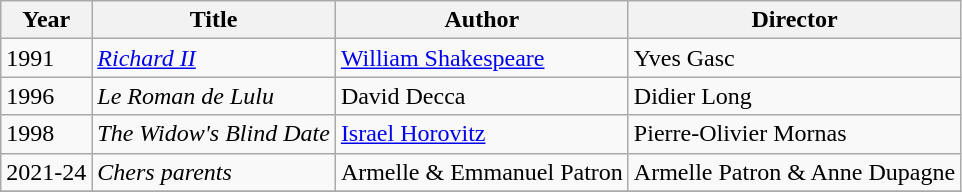<table class="wikitable">
<tr>
<th>Year</th>
<th>Title</th>
<th>Author</th>
<th>Director</th>
</tr>
<tr>
<td>1991</td>
<td><em><a href='#'>Richard II</a></em></td>
<td><a href='#'>William Shakespeare</a></td>
<td>Yves Gasc</td>
</tr>
<tr>
<td>1996</td>
<td><em>Le Roman de Lulu</em></td>
<td>David Decca</td>
<td>Didier Long</td>
</tr>
<tr>
<td>1998</td>
<td><em>The Widow's Blind Date</em></td>
<td><a href='#'>Israel Horovitz</a></td>
<td>Pierre-Olivier Mornas</td>
</tr>
<tr>
<td>2021-24</td>
<td><em>Chers parents</em></td>
<td>Armelle & Emmanuel Patron</td>
<td>Armelle Patron & Anne Dupagne</td>
</tr>
<tr>
</tr>
</table>
